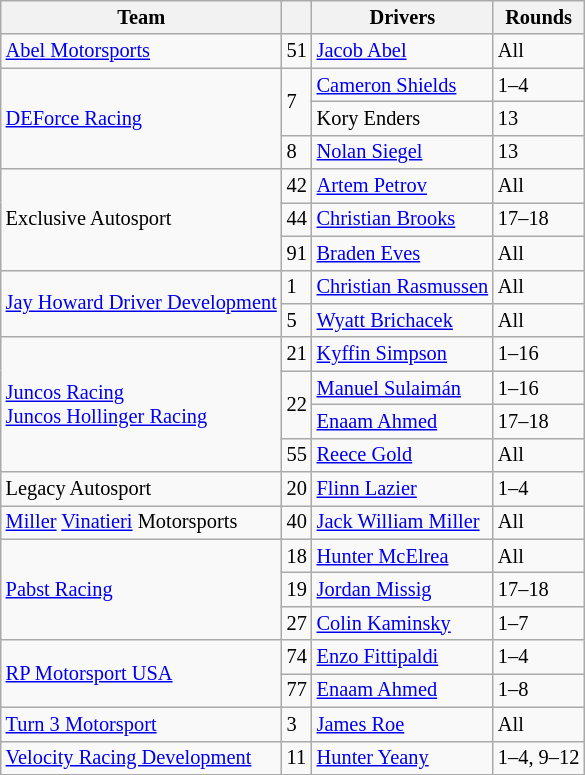<table class="wikitable" style="font-size:85%;">
<tr>
<th>Team</th>
<th></th>
<th>Drivers</th>
<th>Rounds</th>
</tr>
<tr>
<td><a href='#'>Abel Motorsports</a></td>
<td>51</td>
<td> <a href='#'>Jacob Abel</a></td>
<td>All</td>
</tr>
<tr>
<td rowspan="3"><a href='#'>DEForce Racing</a></td>
<td rowspan="2">7</td>
<td> <a href='#'>Cameron Shields</a></td>
<td>1–4</td>
</tr>
<tr>
<td> Kory Enders</td>
<td>13</td>
</tr>
<tr>
<td>8</td>
<td> <a href='#'>Nolan Siegel</a></td>
<td>13</td>
</tr>
<tr>
<td rowspan="3">Exclusive Autosport</td>
<td>42</td>
<td> <a href='#'>Artem Petrov</a></td>
<td>All</td>
</tr>
<tr>
<td>44</td>
<td> <a href='#'>Christian Brooks</a></td>
<td>17–18</td>
</tr>
<tr>
<td>91</td>
<td> <a href='#'>Braden Eves</a></td>
<td>All</td>
</tr>
<tr>
<td rowspan="2"><a href='#'>Jay Howard Driver Development</a></td>
<td>1</td>
<td> <a href='#'>Christian Rasmussen</a></td>
<td>All</td>
</tr>
<tr>
<td>5</td>
<td> <a href='#'>Wyatt Brichacek</a></td>
<td>All</td>
</tr>
<tr>
<td rowspan="4"><a href='#'>Juncos Racing</a><br><a href='#'>Juncos Hollinger Racing</a></td>
<td>21</td>
<td> <a href='#'>Kyffin Simpson</a></td>
<td>1–16</td>
</tr>
<tr>
<td rowspan="2">22</td>
<td> <a href='#'>Manuel Sulaimán</a></td>
<td>1–16</td>
</tr>
<tr>
<td> <a href='#'>Enaam Ahmed</a></td>
<td>17–18</td>
</tr>
<tr>
<td>55</td>
<td> <a href='#'>Reece Gold</a></td>
<td>All</td>
</tr>
<tr>
<td>Legacy Autosport</td>
<td>20</td>
<td> <a href='#'>Flinn Lazier</a></td>
<td>1–4</td>
</tr>
<tr>
<td><a href='#'>Miller</a> <a href='#'>Vinatieri</a> Motorsports</td>
<td>40</td>
<td> <a href='#'>Jack William Miller</a></td>
<td>All</td>
</tr>
<tr>
<td rowspan="3"><a href='#'>Pabst Racing</a></td>
<td>18</td>
<td> <a href='#'>Hunter McElrea</a></td>
<td>All</td>
</tr>
<tr>
<td>19</td>
<td> <a href='#'>Jordan Missig</a></td>
<td>17–18</td>
</tr>
<tr>
<td>27</td>
<td> <a href='#'>Colin Kaminsky</a></td>
<td>1–7</td>
</tr>
<tr>
<td rowspan="2"><a href='#'>RP Motorsport USA</a></td>
<td>74</td>
<td> <a href='#'>Enzo Fittipaldi</a></td>
<td>1–4</td>
</tr>
<tr>
<td>77</td>
<td> <a href='#'>Enaam Ahmed</a></td>
<td>1–8</td>
</tr>
<tr>
<td><a href='#'>Turn 3 Motorsport</a></td>
<td>3</td>
<td> <a href='#'>James Roe</a></td>
<td>All</td>
</tr>
<tr>
<td><a href='#'>Velocity Racing Development</a></td>
<td>11</td>
<td> <a href='#'>Hunter Yeany</a></td>
<td>1–4, 9–12</td>
</tr>
</table>
